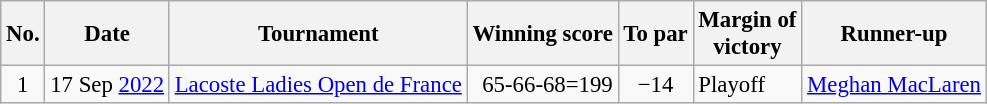<table class="wikitable" style="font-size:95%;">
<tr>
<th>No.</th>
<th>Date</th>
<th>Tournament</th>
<th>Winning score</th>
<th>To par</th>
<th>Margin of<br>victory</th>
<th>Runner-up</th>
</tr>
<tr>
<td align=center>1</td>
<td align=right>17 Sep <a href='#'>2022</a></td>
<td><a href='#'>Lacoste Ladies Open de France</a></td>
<td align=right>65-66-68=199</td>
<td align=center>−14</td>
<td>Playoff</td>
<td> <a href='#'>Meghan MacLaren</a></td>
</tr>
</table>
